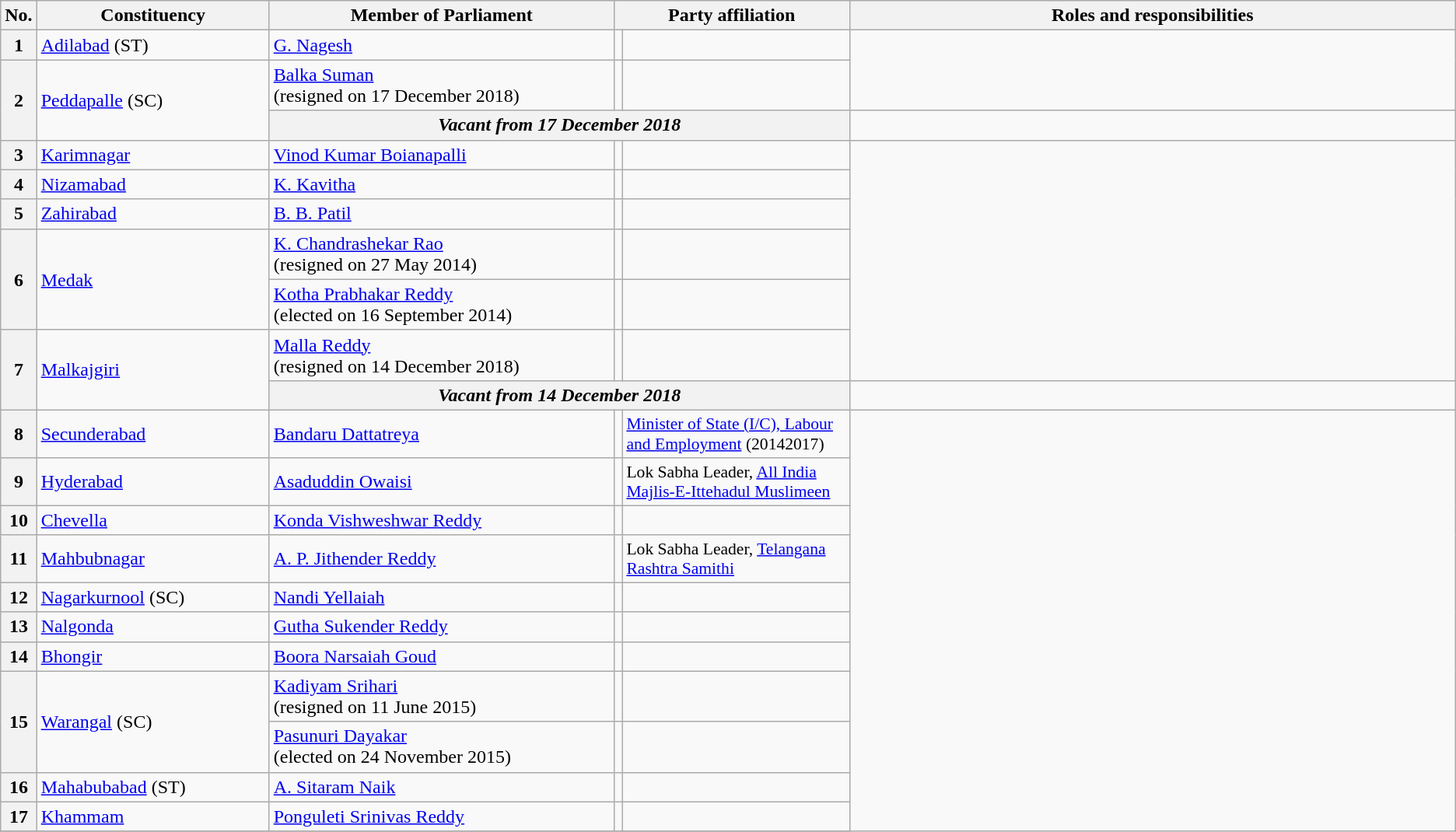<table class="wikitable">
<tr style="text-align:center;">
<th>No.</th>
<th style="width:12em">Constituency</th>
<th style="width:18em">Member of Parliament</th>
<th colspan="2" style="width:18em">Party affiliation</th>
<th style="width:32em">Roles and responsibilities</th>
</tr>
<tr>
<th>1</th>
<td><a href='#'>Adilabad</a> (ST)</td>
<td><a href='#'>G. Nagesh</a></td>
<td></td>
<td></td>
</tr>
<tr>
<th rowspan="2">2</th>
<td rowspan="2"><a href='#'>Peddapalle</a> (SC)</td>
<td><a href='#'>Balka Suman</a><br>(resigned on 17 December 2018)</td>
<td></td>
<td></td>
</tr>
<tr>
<th colspan="3"><em>Vacant from 17 December 2018</em></th>
<td></td>
</tr>
<tr>
<th>3</th>
<td><a href='#'>Karimnagar</a></td>
<td><a href='#'>Vinod Kumar Boianapalli</a></td>
<td></td>
<td></td>
</tr>
<tr>
<th>4</th>
<td><a href='#'>Nizamabad</a></td>
<td><a href='#'>K. Kavitha</a></td>
<td></td>
<td></td>
</tr>
<tr>
<th>5</th>
<td><a href='#'>Zahirabad</a></td>
<td><a href='#'>B. B. Patil</a></td>
<td></td>
<td></td>
</tr>
<tr>
<th rowspan="2">6</th>
<td rowspan="2"><a href='#'>Medak</a></td>
<td><a href='#'>K. Chandrashekar Rao</a><br>(resigned on 27 May 2014)</td>
<td></td>
<td></td>
</tr>
<tr>
<td><a href='#'>Kotha Prabhakar Reddy</a><br>(elected on 16 September 2014)</td>
<td></td>
<td></td>
</tr>
<tr>
<th rowspan="2">7</th>
<td rowspan="2"><a href='#'>Malkajgiri</a></td>
<td><a href='#'>Malla Reddy</a><br>(resigned on 14 December 2018)</td>
<td></td>
<td></td>
</tr>
<tr>
<th colspan="3"><em>Vacant from 14 December 2018</em></th>
<td></td>
</tr>
<tr>
<th>8</th>
<td><a href='#'>Secunderabad</a></td>
<td><a href='#'>Bandaru Dattatreya</a></td>
<td></td>
<td style="font-size:90%"><a href='#'>Minister of State (I/C), Labour and Employment</a> (20142017)</td>
</tr>
<tr>
<th>9</th>
<td><a href='#'>Hyderabad</a></td>
<td><a href='#'>Asaduddin Owaisi</a></td>
<td></td>
<td style="font-size:90%">Lok Sabha Leader, <a href='#'>All India Majlis-E-Ittehadul Muslimeen</a></td>
</tr>
<tr>
<th>10</th>
<td><a href='#'>Chevella</a></td>
<td><a href='#'>Konda Vishweshwar Reddy</a></td>
<td></td>
<td></td>
</tr>
<tr>
<th>11</th>
<td><a href='#'>Mahbubnagar</a></td>
<td><a href='#'>A. P. Jithender Reddy</a></td>
<td></td>
<td style="font-size:90%">Lok Sabha Leader, <a href='#'>Telangana Rashtra Samithi</a></td>
</tr>
<tr>
<th>12</th>
<td><a href='#'>Nagarkurnool</a> (SC)</td>
<td><a href='#'>Nandi Yellaiah</a></td>
<td></td>
<td></td>
</tr>
<tr>
<th>13</th>
<td><a href='#'>Nalgonda</a></td>
<td><a href='#'>Gutha Sukender Reddy</a></td>
<td></td>
<td></td>
</tr>
<tr>
<th>14</th>
<td><a href='#'>Bhongir</a></td>
<td><a href='#'>Boora Narsaiah Goud</a></td>
<td></td>
<td></td>
</tr>
<tr>
<th rowspan="2">15</th>
<td rowspan="2"><a href='#'>Warangal</a> (SC)</td>
<td><a href='#'>Kadiyam Srihari</a><br>(resigned on 11 June 2015)</td>
<td></td>
<td></td>
</tr>
<tr>
<td><a href='#'>Pasunuri Dayakar</a><br>(elected on 24 November 2015)</td>
<td></td>
<td></td>
</tr>
<tr>
<th>16</th>
<td><a href='#'>Mahabubabad</a> (ST)</td>
<td><a href='#'>A. Sitaram Naik</a></td>
<td></td>
<td></td>
</tr>
<tr>
<th>17</th>
<td><a href='#'>Khammam</a></td>
<td><a href='#'>Ponguleti Srinivas Reddy</a></td>
<td></td>
<td></td>
</tr>
<tr>
</tr>
</table>
